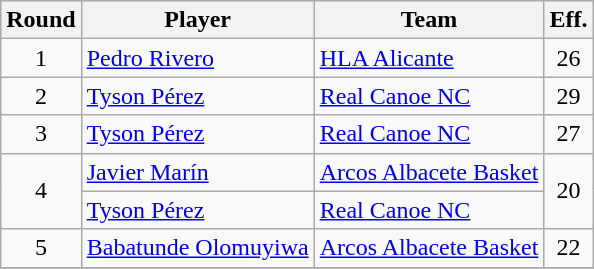<table class="wikitable sortable" style="text-align: center;">
<tr>
<th>Round</th>
<th>Player</th>
<th>Team</th>
<th>Eff.</th>
</tr>
<tr>
<td>1</td>
<td style="text-align:left;"> <a href='#'>Pedro Rivero</a></td>
<td style="text-align:left;"><a href='#'>HLA Alicante</a></td>
<td>26</td>
</tr>
<tr>
<td>2</td>
<td style="text-align:left;"> <a href='#'>Tyson Pérez</a></td>
<td style="text-align:left;"><a href='#'>Real Canoe NC</a></td>
<td>29</td>
</tr>
<tr>
<td>3</td>
<td style="text-align:left;"> <a href='#'>Tyson Pérez</a></td>
<td style="text-align:left;"><a href='#'>Real Canoe NC</a></td>
<td>27</td>
</tr>
<tr>
<td rowspan=2>4</td>
<td style="text-align:left;"> <a href='#'>Javier Marín</a></td>
<td style="text-align:left;"><a href='#'>Arcos Albacete Basket</a></td>
<td rowspan=2>20</td>
</tr>
<tr>
<td style="text-align:left;"> <a href='#'>Tyson Pérez</a></td>
<td style="text-align:left;"><a href='#'>Real Canoe NC</a></td>
</tr>
<tr>
<td>5</td>
<td style="text-align:left;"> <a href='#'>Babatunde Olomuyiwa</a></td>
<td style="text-align:left;"><a href='#'>Arcos Albacete Basket</a></td>
<td>22</td>
</tr>
<tr>
</tr>
</table>
